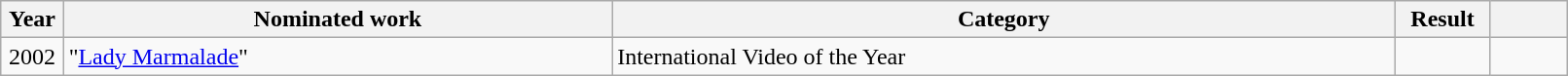<table class="wikitable plainrowheaders" style="width:85%;">
<tr>
<th scope="col" style="width:4%;">Year</th>
<th scope="col" style="width:35%;">Nominated work</th>
<th scope="col" style="width:50%;">Category</th>
<th scope="col" style="width:6%;">Result</th>
<th scope="col" style="width:6%;"></th>
</tr>
<tr>
<td style="text-align:center;">2002</td>
<td>"<a href='#'>Lady Marmalade</a>"</td>
<td>International Video of the Year</td>
<td></td>
<td></td>
</tr>
</table>
